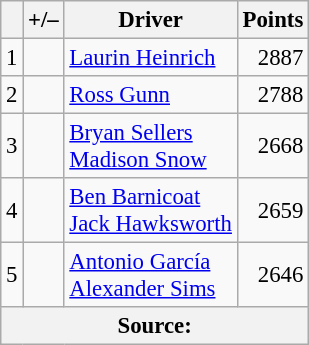<table class="wikitable" style="font-size: 95%;">
<tr>
<th scope="col"></th>
<th scope="col">+/–</th>
<th scope="col">Driver</th>
<th scope="col">Points</th>
</tr>
<tr>
<td align=center>1</td>
<td align=left></td>
<td> <a href='#'>Laurin Heinrich</a></td>
<td align=right>2887</td>
</tr>
<tr>
<td align=center>2</td>
<td align=left></td>
<td> <a href='#'>Ross Gunn</a></td>
<td align=right>2788</td>
</tr>
<tr>
<td align=center>3</td>
<td align=left></td>
<td> <a href='#'>Bryan Sellers</a><br> <a href='#'>Madison Snow</a></td>
<td align=right>2668</td>
</tr>
<tr>
<td align=center>4</td>
<td align=left></td>
<td> <a href='#'>Ben Barnicoat</a><br> <a href='#'>Jack Hawksworth</a></td>
<td align=right>2659</td>
</tr>
<tr>
<td align=center>5</td>
<td align=left></td>
<td> <a href='#'>Antonio García</a><br> <a href='#'>Alexander Sims</a></td>
<td align=right>2646</td>
</tr>
<tr>
<th colspan=5>Source:</th>
</tr>
</table>
